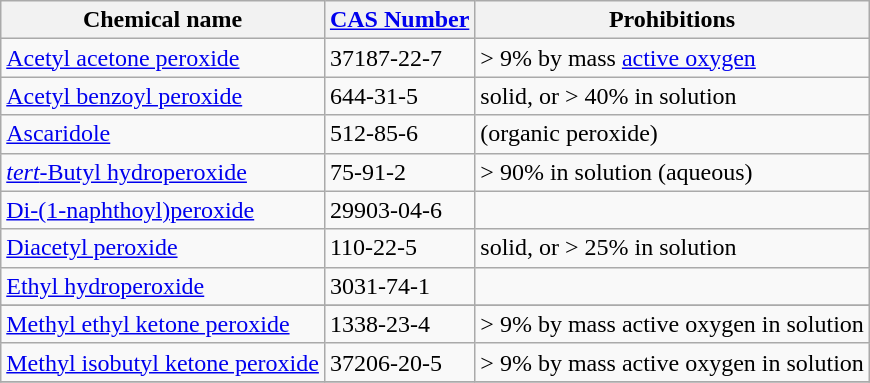<table class="wikitable sortable">
<tr>
<th>Chemical name</th>
<th><a href='#'>CAS Number</a></th>
<th>Prohibitions</th>
</tr>
<tr>
<td><a href='#'>Acetyl acetone peroxide</a></td>
<td>37187-22-7</td>
<td>> 9% by mass <a href='#'>active oxygen</a></td>
</tr>
<tr>
<td><a href='#'>Acetyl benzoyl peroxide</a></td>
<td>644-31-5</td>
<td>solid, or > 40% in solution</td>
</tr>
<tr>
<td><a href='#'>Ascaridole</a></td>
<td>512-85-6</td>
<td>(organic peroxide)</td>
</tr>
<tr>
<td><a href='#'><em>tert</em>-Butyl hydroperoxide</a></td>
<td>75-91-2</td>
<td>> 90% in solution (aqueous)</td>
</tr>
<tr>
<td><a href='#'>Di-(1-naphthoyl)peroxide</a></td>
<td>29903-04-6</td>
<td></td>
</tr>
<tr>
<td><a href='#'>Diacetyl peroxide</a></td>
<td>110-22-5</td>
<td>solid, or > 25% in solution</td>
</tr>
<tr>
<td><a href='#'>Ethyl hydroperoxide</a></td>
<td>3031-74-1</td>
<td></td>
</tr>
<tr>
</tr>
<tr>
<td><a href='#'>Methyl ethyl ketone peroxide</a></td>
<td>1338-23-4</td>
<td>> 9% by mass active oxygen in solution</td>
</tr>
<tr>
<td><a href='#'>Methyl isobutyl ketone peroxide</a></td>
<td>37206-20-5</td>
<td>> 9% by mass active oxygen in solution</td>
</tr>
<tr>
</tr>
</table>
